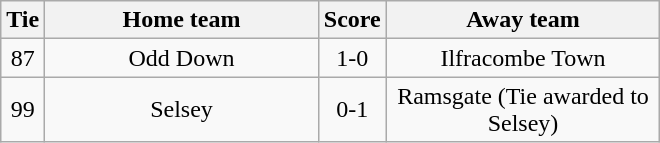<table class="wikitable" style="text-align:center;">
<tr>
<th width=20>Tie</th>
<th width=175>Home team</th>
<th width=20>Score</th>
<th width=175>Away team</th>
</tr>
<tr>
<td>87</td>
<td>Odd Down</td>
<td>1-0</td>
<td>Ilfracombe Town</td>
</tr>
<tr>
<td>99</td>
<td>Selsey</td>
<td>0-1</td>
<td>Ramsgate (Tie awarded to Selsey)</td>
</tr>
</table>
